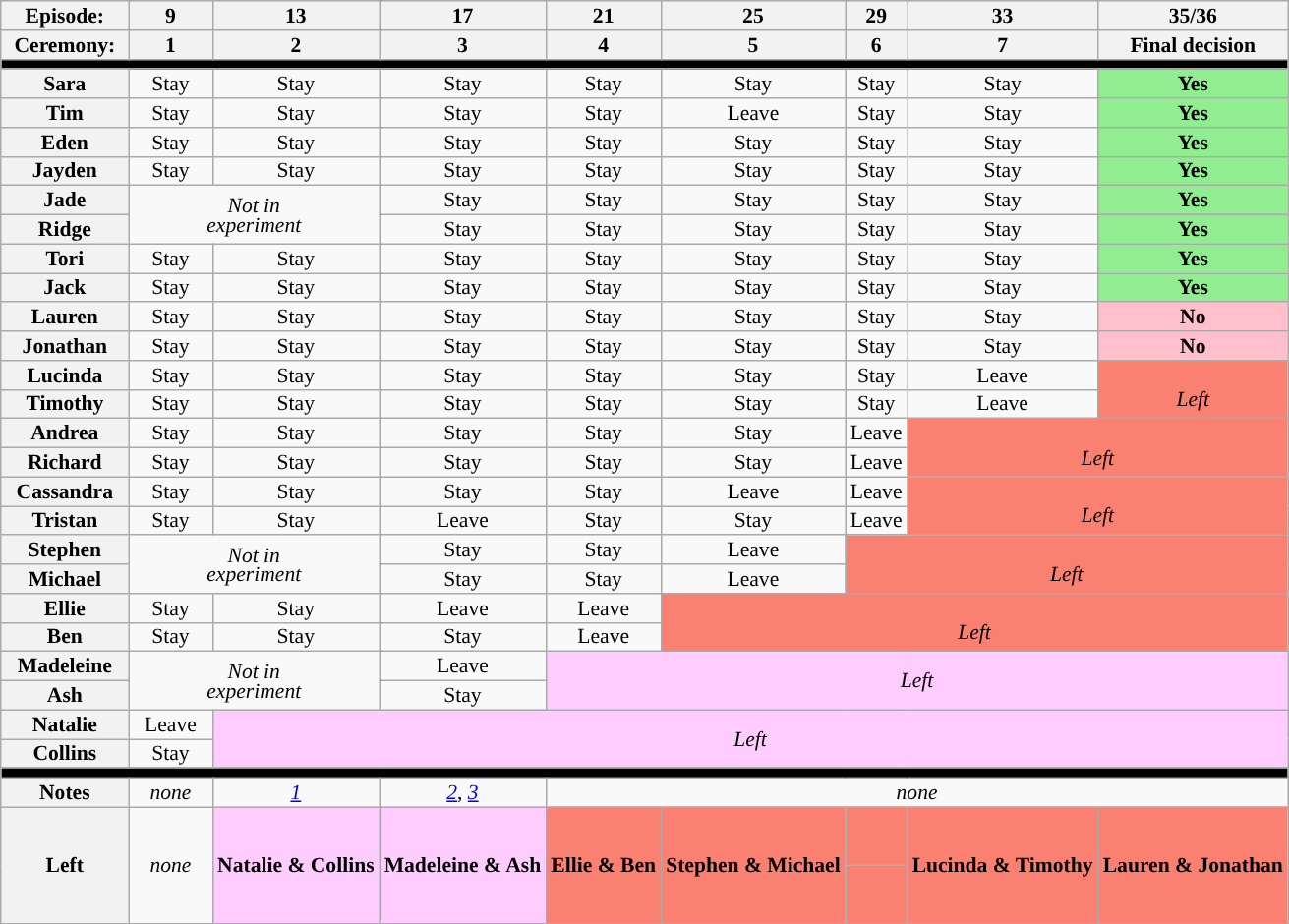<table class="wikitable" style="text-align:center; font-size:90%; line-height:13px;">
<tr>
<th width=80>Episode:</th>
<th width=50>9</th>
<th>13</th>
<th>17</th>
<th>21</th>
<th>25</th>
<th>29</th>
<th>33</th>
<th>35/36</th>
</tr>
<tr>
<th>Ceremony:</th>
<th>1</th>
<th>2</th>
<th>3</th>
<th>4</th>
<th>5</th>
<th>6</th>
<th>7</th>
<th>Final decision</th>
</tr>
<tr>
<th colspan="9" style="background:#000;"></th>
</tr>
<tr>
<th>Sara</th>
<td>Stay</td>
<td>Stay</td>
<td>Stay</td>
<td>Stay</td>
<td>Stay</td>
<td>Stay</td>
<td>Stay</td>
<th rowspan="1" style="background:lightgreen;">Yes</th>
</tr>
<tr>
<th>Tim</th>
<td>Stay</td>
<td>Stay</td>
<td>Stay</td>
<td>Stay</td>
<td>Leave</td>
<td>Stay</td>
<td>Stay</td>
<th rowspan="1" style="background:lightgreen;">Yes</th>
</tr>
<tr>
<th>Eden</th>
<td>Stay</td>
<td>Stay</td>
<td>Stay</td>
<td>Stay</td>
<td>Stay</td>
<td>Stay</td>
<td>Stay</td>
<th rowspan="1" style="background:lightgreen;">Yes</th>
</tr>
<tr>
<th>Jayden</th>
<td>Stay</td>
<td>Stay</td>
<td>Stay</td>
<td>Stay</td>
<td>Stay</td>
<td>Stay</td>
<td>Stay</td>
<th rowspan="1" style="background:lightgreen;">Yes</th>
</tr>
<tr>
<th>Jade</th>
<td colspan="2" rowspan="2"><em>Not in<br>experiment</em></td>
<td>Stay</td>
<td>Stay</td>
<td>Stay</td>
<td>Stay</td>
<td>Stay</td>
<th rowspan="1" style="background:lightgreen;">Yes</th>
</tr>
<tr>
<th>Ridge</th>
<td>Stay</td>
<td>Stay</td>
<td>Stay</td>
<td>Stay</td>
<td>Stay</td>
<th rowspan="1" style="background:lightgreen;">Yes</th>
</tr>
<tr>
<th>Tori</th>
<td>Stay</td>
<td>Stay</td>
<td>Stay</td>
<td>Stay</td>
<td>Stay</td>
<td>Stay</td>
<td>Stay</td>
<th rowspan="1" style="background:lightgreen;">Yes</th>
</tr>
<tr>
<th>Jack</th>
<td>Stay</td>
<td>Stay</td>
<td>Stay</td>
<td>Stay</td>
<td>Stay</td>
<td>Stay</td>
<td>Stay</td>
<th rowspan="1" style="background:lightgreen;">Yes</th>
</tr>
<tr>
<th>Lauren</th>
<td>Stay</td>
<td>Stay</td>
<td>Stay</td>
<td>Stay</td>
<td>Stay</td>
<td>Stay</td>
<td>Stay</td>
<th rowspan="1" style="background:pink;">No</th>
</tr>
<tr>
<th>Jonathan</th>
<td>Stay</td>
<td>Stay</td>
<td>Stay</td>
<td>Stay</td>
<td>Stay</td>
<td>Stay</td>
<td>Stay</td>
<th rowspan="1" style="background:pink;">No</th>
</tr>
<tr>
<th>Lucinda</th>
<td>Stay</td>
<td>Stay</td>
<td>Stay</td>
<td>Stay</td>
<td>Stay</td>
<td>Stay</td>
<td>Leave</td>
<td colspan="1" rowspan="2" style="background:salmon; text-align:center;"><br><em>Left</em></td>
</tr>
<tr>
<th>Timothy</th>
<td>Stay</td>
<td>Stay</td>
<td>Stay</td>
<td>Stay</td>
<td>Stay</td>
<td>Stay</td>
<td>Leave</td>
</tr>
<tr>
<th>Andrea</th>
<td>Stay</td>
<td>Stay</td>
<td>Stay</td>
<td>Stay</td>
<td>Stay</td>
<td>Leave</td>
<td colspan="2" rowspan="2" style="background:salmon; text-align:center;"><br><em>Left</em></td>
</tr>
<tr>
<th>Richard</th>
<td>Stay</td>
<td>Stay</td>
<td>Stay</td>
<td>Stay</td>
<td>Stay</td>
<td>Leave</td>
</tr>
<tr>
<th>Cassandra</th>
<td>Stay</td>
<td>Stay</td>
<td>Stay</td>
<td>Stay</td>
<td>Leave</td>
<td>Leave</td>
<td colspan="2" rowspan="2" style="background:salmon; text-align:center;"><br><em>Left</em></td>
</tr>
<tr>
<th>Tristan</th>
<td>Stay</td>
<td>Stay</td>
<td>Leave</td>
<td>Stay</td>
<td>Stay</td>
<td>Leave</td>
</tr>
<tr>
<th>Stephen</th>
<td colspan="2" rowspan="2"><em>Not in<br>experiment</em></td>
<td>Stay</td>
<td>Stay</td>
<td>Leave</td>
<td colspan="3" rowspan="2" style="background:salmon; text-align:center;"><br><em>Left</em></td>
</tr>
<tr>
<th>Michael</th>
<td>Stay</td>
<td>Stay</td>
<td>Leave</td>
</tr>
<tr>
<th>Ellie</th>
<td>Stay</td>
<td>Stay</td>
<td>Leave</td>
<td>Leave</td>
<td colspan="4" rowspan="2" style="background:salmon; text-align:center;"><br><em>Left</em></td>
</tr>
<tr>
<th>Ben</th>
<td>Stay</td>
<td>Stay</td>
<td>Stay</td>
<td>Leave</td>
</tr>
<tr>
<th>Madeleine</th>
<td colspan="2" rowspan="2"><em>Not in<br>experiment</em></td>
<td>Leave</td>
<td colspan="5" rowspan="2" style="background:#fcf; text-align:center;"><em>Left</em></td>
</tr>
<tr>
<th>Ash</th>
<td>Stay</td>
</tr>
<tr>
<th>Natalie</th>
<td>Leave</td>
<td colspan="7" rowspan="2" style="background:#fcf; text-align:center;"><em>Left</em></td>
</tr>
<tr>
<th>Collins</th>
<td>Stay</td>
</tr>
<tr>
<th colspan="9" style="background:#000;"></th>
</tr>
<tr>
<th>Notes</th>
<td><em>none</em></td>
<td><em><a href='#'>1</a></em></td>
<td><em><a href='#'>2</a></em>, <em><a href='#'>3</a></em></td>
<td colspan=5><em>none</em></td>
</tr>
<tr>
<th rowspan=2 style=height:5em;">Left</th>
<td rowspan=2><em>none</em></td>
<td rowspan=2 style="background:#fcf; text-align:center;"><strong>Natalie & Collins</strong></td>
<td rowspan=2 style="background:#fcf; text-align:center;"><strong>Madeleine & Ash</strong></td>
<td rowspan=2 style="background:salmon; text-align:center;"><strong>Ellie & Ben</strong></td>
<td rowspan=2 style="background:salmon; text-align:center;"><strong>Stephen & Michael</strong></td>
<td style="background:salmon; text-align:center;"></td>
<td rowspan=2 style="background:salmon; text-align:center;"><strong>Lucinda & Timothy</strong></td>
<td rowspan=2 style="background:salmon; text-align:center;"><strong>Lauren & Jonathan</strong></td>
</tr>
<tr>
<td style="background:salmon; text-align:center;"></td>
</tr>
</table>
